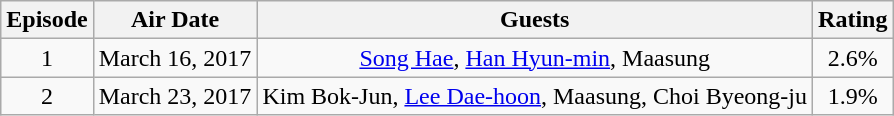<table class="wikitable" style="text-align:center;">
<tr>
<th>Episode</th>
<th>Air Date</th>
<th>Guests</th>
<th>Rating</th>
</tr>
<tr>
<td>1</td>
<td>March 16, 2017</td>
<td><a href='#'>Song Hae</a>, <a href='#'>Han Hyun-min</a>, Maasung</td>
<td>2.6%</td>
</tr>
<tr>
<td>2</td>
<td>March 23, 2017</td>
<td>Kim Bok-Jun, <a href='#'>Lee Dae-hoon</a>, Maasung, Choi Byeong-ju</td>
<td>1.9%</td>
</tr>
</table>
